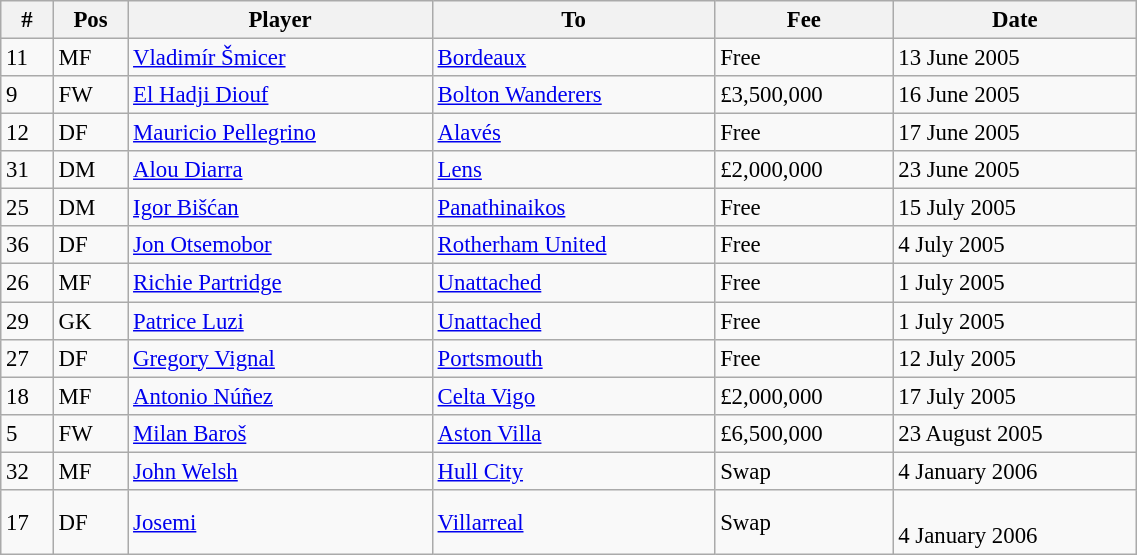<table class="wikitable" style="width:60%; text-align:center; font-size:95%; text-align:left;">
<tr>
<th>#</th>
<th>Pos</th>
<th>Player</th>
<th>To</th>
<th>Fee</th>
<th>Date</th>
</tr>
<tr>
<td>11</td>
<td>MF</td>
<td> <a href='#'>Vladimír Šmicer</a></td>
<td> <a href='#'>Bordeaux</a></td>
<td>Free</td>
<td>13 June 2005</td>
</tr>
<tr>
<td>9</td>
<td>FW</td>
<td> <a href='#'>El Hadji Diouf</a></td>
<td> <a href='#'>Bolton Wanderers</a></td>
<td>£3,500,000</td>
<td>16 June 2005</td>
</tr>
<tr>
<td>12</td>
<td>DF</td>
<td> <a href='#'>Mauricio Pellegrino</a></td>
<td> <a href='#'>Alavés</a></td>
<td>Free</td>
<td>17 June 2005</td>
</tr>
<tr>
<td>31</td>
<td>DM</td>
<td> <a href='#'>Alou Diarra</a></td>
<td> <a href='#'>Lens</a></td>
<td>£2,000,000</td>
<td>23 June 2005</td>
</tr>
<tr>
<td>25</td>
<td>DM</td>
<td> <a href='#'>Igor Bišćan</a></td>
<td> <a href='#'>Panathinaikos</a></td>
<td>Free</td>
<td>15 July 2005</td>
</tr>
<tr>
<td>36</td>
<td>DF</td>
<td> <a href='#'>Jon Otsemobor</a></td>
<td> <a href='#'>Rotherham United</a></td>
<td>Free</td>
<td>4 July 2005</td>
</tr>
<tr>
<td>26</td>
<td>MF</td>
<td> <a href='#'>Richie Partridge</a></td>
<td><a href='#'>Unattached</a></td>
<td>Free</td>
<td>1 July 2005</td>
</tr>
<tr>
<td>29</td>
<td>GK</td>
<td> <a href='#'>Patrice Luzi</a></td>
<td><a href='#'>Unattached</a></td>
<td>Free</td>
<td>1 July 2005</td>
</tr>
<tr>
<td>27</td>
<td>DF</td>
<td> <a href='#'>Gregory Vignal</a></td>
<td> <a href='#'>Portsmouth</a></td>
<td>Free</td>
<td>12 July 2005</td>
</tr>
<tr>
<td>18</td>
<td>MF</td>
<td> <a href='#'>Antonio Núñez</a></td>
<td> <a href='#'>Celta Vigo</a></td>
<td>£2,000,000</td>
<td>17 July 2005</td>
</tr>
<tr>
<td>5</td>
<td>FW</td>
<td> <a href='#'>Milan Baroš</a></td>
<td> <a href='#'>Aston Villa</a></td>
<td>£6,500,000</td>
<td>23 August 2005</td>
</tr>
<tr>
<td>32</td>
<td>MF</td>
<td> <a href='#'>John Welsh</a></td>
<td> <a href='#'>Hull City</a></td>
<td>Swap</td>
<td>4 January 2006</td>
</tr>
<tr>
<td>17</td>
<td>DF</td>
<td> <a href='#'>Josemi</a></td>
<td> <a href='#'>Villarreal</a></td>
<td>Swap</td>
<td><br>4 January 2006</td>
</tr>
</table>
